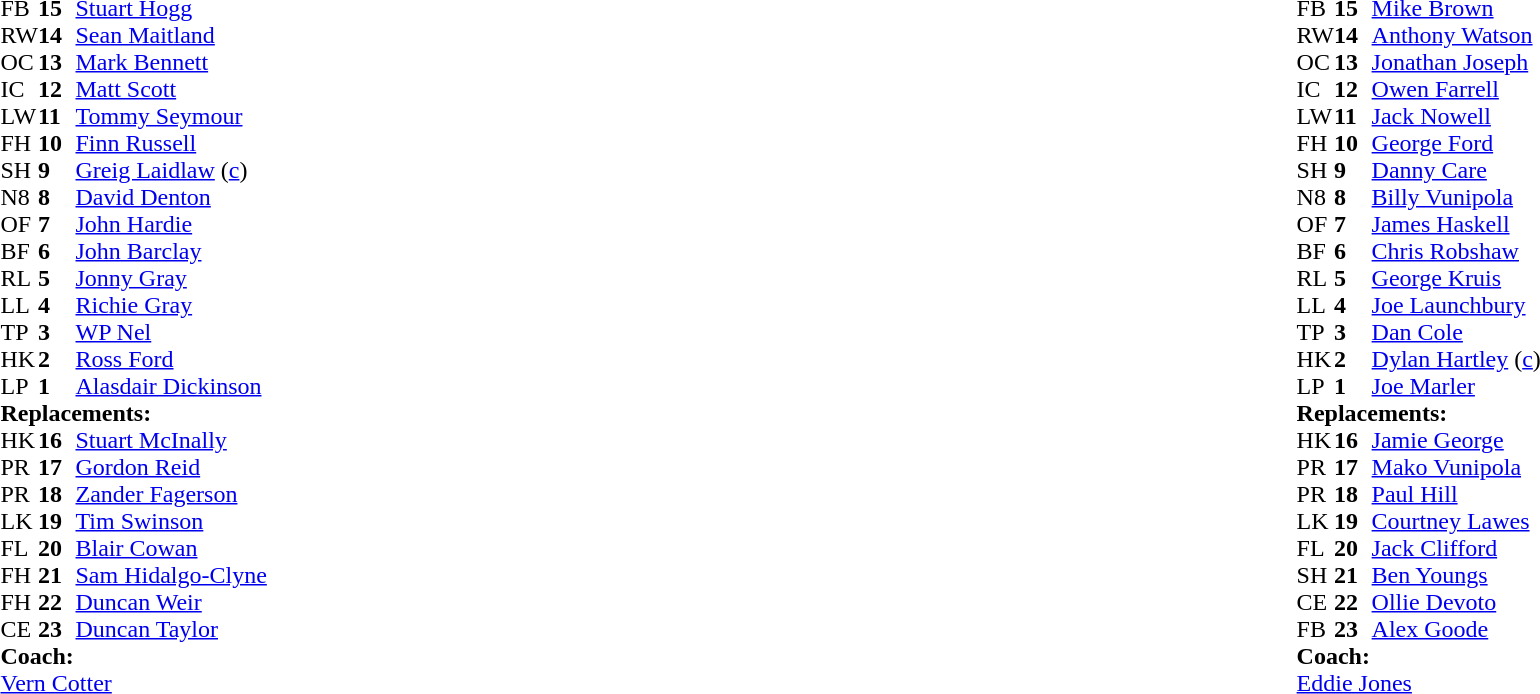<table style="width:100%">
<tr>
<td style="vertical-align:top; width:50%"><br><table cellspacing="0" cellpadding="0">
<tr>
<th width="25"></th>
<th width="25"></th>
</tr>
<tr>
<td>FB</td>
<td><strong>15</strong></td>
<td><a href='#'>Stuart Hogg</a></td>
</tr>
<tr>
<td>RW</td>
<td><strong>14</strong></td>
<td><a href='#'>Sean Maitland</a></td>
</tr>
<tr>
<td>OC</td>
<td><strong>13</strong></td>
<td><a href='#'>Mark Bennett</a></td>
</tr>
<tr>
<td>IC</td>
<td><strong>12</strong></td>
<td><a href='#'>Matt Scott</a></td>
</tr>
<tr>
<td>LW</td>
<td><strong>11</strong></td>
<td><a href='#'>Tommy Seymour</a></td>
<td></td>
<td></td>
</tr>
<tr>
<td>FH</td>
<td><strong>10</strong></td>
<td><a href='#'>Finn Russell</a></td>
</tr>
<tr>
<td>SH</td>
<td><strong>9</strong></td>
<td><a href='#'>Greig Laidlaw</a> (<a href='#'>c</a>)</td>
</tr>
<tr>
<td>N8</td>
<td><strong>8</strong></td>
<td><a href='#'>David Denton</a></td>
</tr>
<tr>
<td>OF</td>
<td><strong>7</strong></td>
<td><a href='#'>John Hardie</a></td>
</tr>
<tr>
<td>BF</td>
<td><strong>6</strong></td>
<td><a href='#'>John Barclay</a></td>
<td></td>
<td></td>
</tr>
<tr>
<td>RL</td>
<td><strong>5</strong></td>
<td><a href='#'>Jonny Gray</a></td>
<td></td>
<td></td>
</tr>
<tr>
<td>LL</td>
<td><strong>4</strong></td>
<td><a href='#'>Richie Gray</a></td>
</tr>
<tr>
<td>TP</td>
<td><strong>3</strong></td>
<td><a href='#'>WP Nel</a></td>
<td></td>
<td></td>
</tr>
<tr>
<td>HK</td>
<td><strong>2</strong></td>
<td><a href='#'>Ross Ford</a></td>
<td></td>
<td></td>
</tr>
<tr>
<td>LP</td>
<td><strong>1</strong></td>
<td><a href='#'>Alasdair Dickinson</a></td>
<td></td>
<td></td>
</tr>
<tr>
<td colspan=3><strong>Replacements:</strong></td>
</tr>
<tr>
<td>HK</td>
<td><strong>16</strong></td>
<td><a href='#'>Stuart McInally</a></td>
<td></td>
<td></td>
</tr>
<tr>
<td>PR</td>
<td><strong>17</strong></td>
<td><a href='#'>Gordon Reid</a></td>
<td></td>
<td></td>
</tr>
<tr>
<td>PR</td>
<td><strong>18</strong></td>
<td><a href='#'>Zander Fagerson</a></td>
<td></td>
<td></td>
</tr>
<tr>
<td>LK</td>
<td><strong>19</strong></td>
<td><a href='#'>Tim Swinson</a></td>
<td></td>
<td></td>
</tr>
<tr>
<td>FL</td>
<td><strong>20</strong></td>
<td><a href='#'>Blair Cowan</a></td>
<td></td>
<td></td>
</tr>
<tr>
<td>FH</td>
<td><strong>21</strong></td>
<td><a href='#'>Sam Hidalgo-Clyne</a></td>
</tr>
<tr>
<td>FH</td>
<td><strong>22</strong></td>
<td><a href='#'>Duncan Weir</a></td>
</tr>
<tr>
<td>CE</td>
<td><strong>23</strong></td>
<td><a href='#'>Duncan Taylor</a></td>
<td></td>
<td></td>
</tr>
<tr>
<td colspan=3><strong>Coach:</strong></td>
</tr>
<tr>
<td colspan="4"> <a href='#'>Vern Cotter</a></td>
</tr>
</table>
</td>
<td style="vertical-align:top"></td>
<td style="vertical-align:top; width:50%"><br><table cellspacing="0" cellpadding="0" style="margin:auto">
<tr>
<th width="25"></th>
<th width="25"></th>
</tr>
<tr>
<td>FB</td>
<td><strong>15</strong></td>
<td><a href='#'>Mike Brown</a></td>
</tr>
<tr>
<td>RW</td>
<td><strong>14</strong></td>
<td><a href='#'>Anthony Watson</a></td>
</tr>
<tr>
<td>OC</td>
<td><strong>13</strong></td>
<td><a href='#'>Jonathan Joseph</a></td>
</tr>
<tr>
<td>IC</td>
<td><strong>12</strong></td>
<td><a href='#'>Owen Farrell</a></td>
</tr>
<tr>
<td>LW</td>
<td><strong>11</strong></td>
<td><a href='#'>Jack Nowell</a></td>
</tr>
<tr>
<td>FH</td>
<td><strong>10</strong></td>
<td><a href='#'>George Ford</a></td>
</tr>
<tr>
<td>SH</td>
<td><strong>9</strong></td>
<td><a href='#'>Danny Care</a></td>
<td></td>
<td></td>
</tr>
<tr>
<td>N8</td>
<td><strong>8</strong></td>
<td><a href='#'>Billy Vunipola</a></td>
</tr>
<tr>
<td>OF</td>
<td><strong>7</strong></td>
<td><a href='#'>James Haskell</a></td>
</tr>
<tr>
<td>BF</td>
<td><strong>6</strong></td>
<td><a href='#'>Chris Robshaw</a></td>
<td></td>
<td></td>
</tr>
<tr>
<td>RL</td>
<td><strong>5</strong></td>
<td><a href='#'>George Kruis</a></td>
</tr>
<tr>
<td>LL</td>
<td><strong>4</strong></td>
<td><a href='#'>Joe Launchbury</a></td>
<td></td>
<td></td>
</tr>
<tr>
<td>TP</td>
<td><strong>3</strong></td>
<td><a href='#'>Dan Cole</a></td>
</tr>
<tr>
<td>HK</td>
<td><strong>2</strong></td>
<td><a href='#'>Dylan Hartley</a> (<a href='#'>c</a>)</td>
<td></td>
<td></td>
</tr>
<tr>
<td>LP</td>
<td><strong>1</strong></td>
<td><a href='#'>Joe Marler</a></td>
<td></td>
<td></td>
</tr>
<tr>
<td colspan=3><strong>Replacements:</strong></td>
</tr>
<tr>
<td>HK</td>
<td><strong>16</strong></td>
<td><a href='#'>Jamie George</a></td>
<td></td>
<td></td>
</tr>
<tr>
<td>PR</td>
<td><strong>17</strong></td>
<td><a href='#'>Mako Vunipola</a></td>
<td></td>
<td></td>
</tr>
<tr>
<td>PR</td>
<td><strong>18</strong></td>
<td><a href='#'>Paul Hill</a></td>
</tr>
<tr>
<td>LK</td>
<td><strong>19</strong></td>
<td><a href='#'>Courtney Lawes</a></td>
<td></td>
<td></td>
</tr>
<tr>
<td>FL</td>
<td><strong>20</strong></td>
<td><a href='#'>Jack Clifford</a></td>
<td></td>
<td></td>
</tr>
<tr>
<td>SH</td>
<td><strong>21</strong></td>
<td><a href='#'>Ben Youngs</a></td>
<td></td>
<td></td>
</tr>
<tr>
<td>CE</td>
<td><strong>22</strong></td>
<td><a href='#'>Ollie Devoto</a></td>
</tr>
<tr>
<td>FB</td>
<td><strong>23</strong></td>
<td><a href='#'>Alex Goode</a></td>
</tr>
<tr>
<td colspan=3><strong>Coach:</strong></td>
</tr>
<tr>
<td colspan="4"> <a href='#'>Eddie Jones</a></td>
</tr>
</table>
</td>
</tr>
</table>
